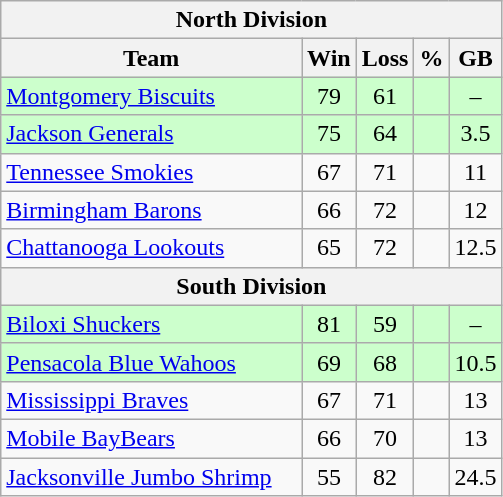<table class="wikitable">
<tr>
<th colspan="5">North Division</th>
</tr>
<tr>
<th width="60%">Team</th>
<th>Win</th>
<th>Loss</th>
<th>%</th>
<th>GB</th>
</tr>
<tr align=center bgcolor=ccffcc>
<td align=left><a href='#'>Montgomery Biscuits</a></td>
<td>79</td>
<td>61</td>
<td></td>
<td>–</td>
</tr>
<tr align=center bgcolor=ccffcc>
<td align=left><a href='#'>Jackson Generals</a></td>
<td>75</td>
<td>64</td>
<td></td>
<td>3.5</td>
</tr>
<tr align=center>
<td align=left><a href='#'>Tennessee Smokies</a></td>
<td>67</td>
<td>71</td>
<td></td>
<td>11</td>
</tr>
<tr align=center>
<td align=left><a href='#'>Birmingham Barons</a></td>
<td>66</td>
<td>72</td>
<td></td>
<td>12</td>
</tr>
<tr align=center>
<td align=left><a href='#'>Chattanooga Lookouts</a></td>
<td>65</td>
<td>72</td>
<td></td>
<td>12.5</td>
</tr>
<tr>
<th colspan="5">South Division</th>
</tr>
<tr align=center bgcolor=ccffcc>
<td align=left><a href='#'>Biloxi Shuckers</a></td>
<td>81</td>
<td>59</td>
<td></td>
<td>–</td>
</tr>
<tr align=center bgcolor=ccffcc>
<td align=left><a href='#'>Pensacola Blue Wahoos</a></td>
<td>69</td>
<td>68</td>
<td></td>
<td>10.5</td>
</tr>
<tr align=center>
<td align=left><a href='#'>Mississippi Braves</a></td>
<td>67</td>
<td>71</td>
<td></td>
<td>13</td>
</tr>
<tr align=center>
<td align=left><a href='#'>Mobile BayBears</a></td>
<td>66</td>
<td>70</td>
<td></td>
<td>13</td>
</tr>
<tr align=center>
<td align=left><a href='#'>Jacksonville Jumbo Shrimp</a></td>
<td>55</td>
<td>82</td>
<td></td>
<td>24.5</td>
</tr>
</table>
